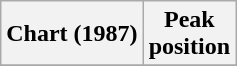<table class="wikitable sortable plainrowheaders" style="text-align:center">
<tr>
<th scope="col">Chart (1987)</th>
<th scope="col">Peak<br> position</th>
</tr>
<tr>
</tr>
</table>
